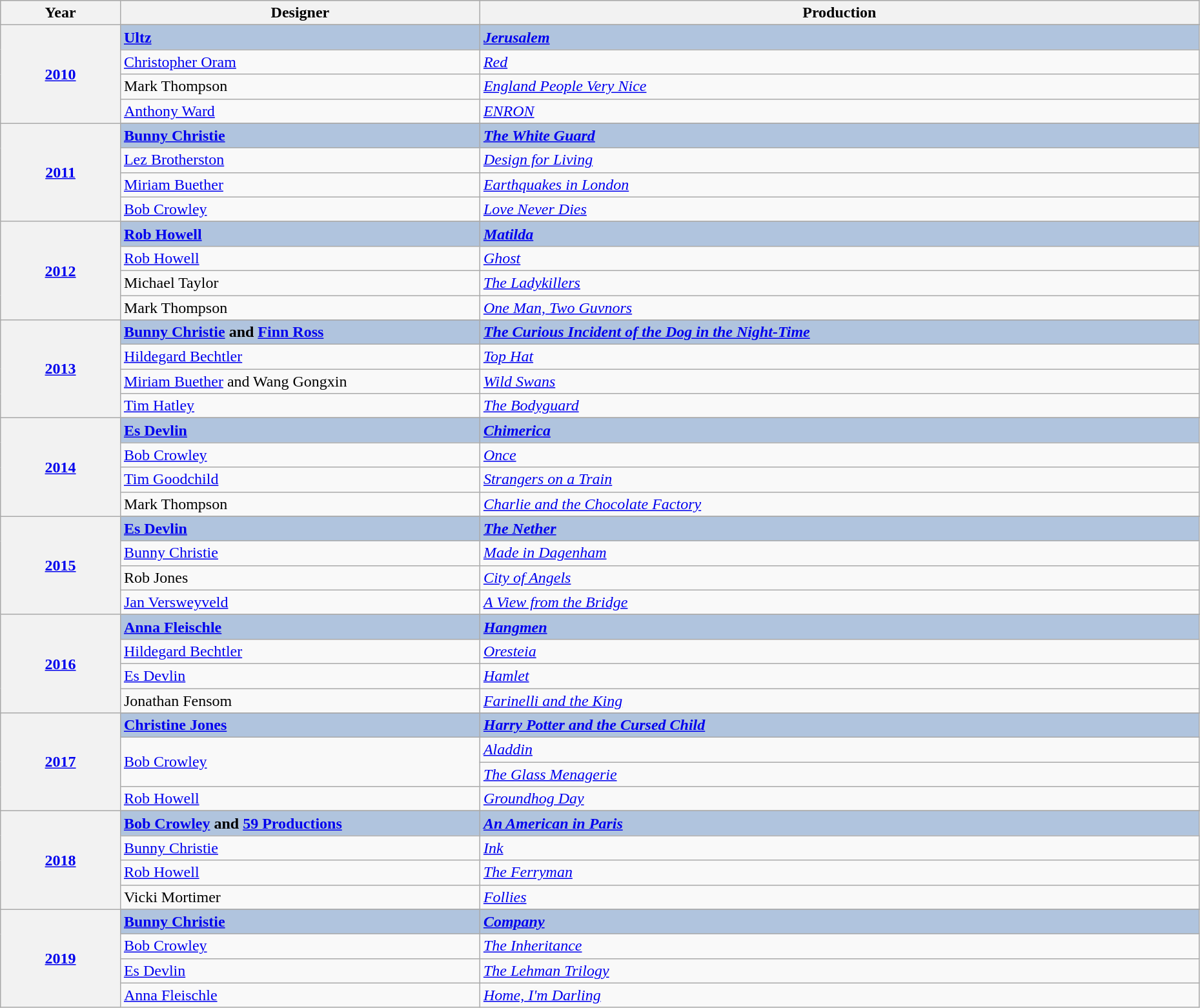<table class="wikitable" style="width:98%;">
<tr style="background:#bebebe;">
<th style="width:10%;">Year</th>
<th style="width:30%;">Designer</th>
<th style="width:60%;">Production</th>
</tr>
<tr>
<th rowspan="5" align="center"><a href='#'>2010</a></th>
</tr>
<tr style="background:#B0C4DE">
<td><strong><a href='#'>Ultz</a></strong></td>
<td><strong><em><a href='#'>Jerusalem</a></em></strong></td>
</tr>
<tr>
<td><a href='#'>Christopher Oram</a></td>
<td><em><a href='#'>Red</a></em></td>
</tr>
<tr>
<td>Mark Thompson</td>
<td><em><a href='#'>England People Very Nice</a></em></td>
</tr>
<tr>
<td><a href='#'>Anthony Ward</a></td>
<td><em><a href='#'>ENRON</a></em></td>
</tr>
<tr>
<th rowspan="5" align="center"><a href='#'>2011</a></th>
</tr>
<tr style="background:#B0C4DE">
<td><strong><a href='#'>Bunny Christie</a></strong></td>
<td><strong><em><a href='#'>The White Guard</a></em></strong></td>
</tr>
<tr>
<td><a href='#'>Lez Brotherston</a></td>
<td><em><a href='#'>Design for Living</a></em></td>
</tr>
<tr>
<td><a href='#'>Miriam Buether</a></td>
<td><em><a href='#'>Earthquakes in London</a></em></td>
</tr>
<tr>
<td><a href='#'>Bob Crowley</a></td>
<td><em><a href='#'>Love Never Dies</a></em></td>
</tr>
<tr>
<th rowspan="5" align="center"><a href='#'>2012</a></th>
</tr>
<tr style="background:#B0C4DE">
<td><strong><a href='#'>Rob Howell</a></strong></td>
<td><strong><em><a href='#'>Matilda</a></em></strong></td>
</tr>
<tr>
<td><a href='#'>Rob Howell</a></td>
<td><em><a href='#'>Ghost</a></em></td>
</tr>
<tr>
<td>Michael Taylor</td>
<td><em><a href='#'>The Ladykillers</a></em></td>
</tr>
<tr>
<td>Mark Thompson</td>
<td><em><a href='#'>One Man, Two Guvnors</a></em></td>
</tr>
<tr>
<th rowspan="5" align="center"><a href='#'>2013</a></th>
</tr>
<tr style="background:#B0C4DE">
<td><strong><a href='#'>Bunny Christie</a> and <a href='#'>Finn Ross</a></strong></td>
<td><strong><em><a href='#'>The Curious Incident of the Dog in the Night-Time</a></em></strong></td>
</tr>
<tr>
<td><a href='#'>Hildegard Bechtler</a></td>
<td><em><a href='#'>Top Hat</a></em></td>
</tr>
<tr>
<td><a href='#'>Miriam Buether</a> and Wang Gongxin</td>
<td><em><a href='#'>Wild Swans</a></em></td>
</tr>
<tr>
<td><a href='#'>Tim Hatley</a></td>
<td><em><a href='#'>The Bodyguard</a></em></td>
</tr>
<tr>
<th rowspan="5" align="center"><a href='#'>2014</a></th>
</tr>
<tr style="background:#B0C4DE">
<td><strong><a href='#'>Es Devlin</a></strong></td>
<td><strong><em><a href='#'>Chimerica</a></em></strong></td>
</tr>
<tr>
<td><a href='#'>Bob Crowley</a></td>
<td><em><a href='#'>Once</a></em></td>
</tr>
<tr>
<td><a href='#'>Tim Goodchild</a></td>
<td><em><a href='#'>Strangers on a Train</a></em></td>
</tr>
<tr>
<td>Mark Thompson</td>
<td><em><a href='#'>Charlie and the Chocolate Factory</a></em></td>
</tr>
<tr>
<th rowspan="5" align="center"><a href='#'>2015</a></th>
</tr>
<tr style="background:#B0C4DE">
<td><strong><a href='#'>Es Devlin</a></strong></td>
<td><strong><em><a href='#'>The Nether</a></em></strong></td>
</tr>
<tr>
<td><a href='#'>Bunny Christie</a></td>
<td><em><a href='#'>Made in Dagenham</a></em></td>
</tr>
<tr>
<td>Rob Jones</td>
<td><em><a href='#'>City of Angels</a></em></td>
</tr>
<tr>
<td><a href='#'>Jan Versweyveld</a></td>
<td><em><a href='#'>A View from the Bridge</a></em></td>
</tr>
<tr>
<th rowspan="5" align="center"><a href='#'>2016</a></th>
</tr>
<tr style="background:#B0C4DE">
<td><strong><a href='#'>Anna Fleischle</a></strong></td>
<td><strong><em><a href='#'>Hangmen</a></em></strong></td>
</tr>
<tr>
<td><a href='#'>Hildegard Bechtler</a></td>
<td><em><a href='#'>Oresteia</a></em></td>
</tr>
<tr>
<td><a href='#'>Es Devlin</a></td>
<td><em><a href='#'>Hamlet</a></em></td>
</tr>
<tr>
<td>Jonathan Fensom</td>
<td><em><a href='#'>Farinelli and the King</a></em></td>
</tr>
<tr>
<th rowspan="5" align="center"><a href='#'>2017</a></th>
</tr>
<tr style="background:#B0C4DE">
<td><strong><a href='#'>Christine Jones</a></strong></td>
<td><strong><em><a href='#'>Harry Potter and the Cursed Child</a></em></strong></td>
</tr>
<tr>
<td rowspan="2"><a href='#'>Bob Crowley</a></td>
<td><em><a href='#'>Aladdin</a></em></td>
</tr>
<tr>
<td><em><a href='#'>The Glass Menagerie</a></em></td>
</tr>
<tr>
<td><a href='#'>Rob Howell</a></td>
<td><a href='#'><em>Groundhog Day</em></a></td>
</tr>
<tr>
<th rowspan="5"><a href='#'>2018</a></th>
</tr>
<tr style="background:#B0C4DE">
<td><strong><a href='#'>Bob Crowley</a> and <a href='#'>59 Productions</a></strong></td>
<td><a href='#'><strong><em>An American in Paris</em></strong></a></td>
</tr>
<tr>
<td><a href='#'>Bunny Christie</a></td>
<td><a href='#'><em>Ink</em></a></td>
</tr>
<tr>
<td><a href='#'>Rob Howell</a></td>
<td><a href='#'><em>The Ferryman</em></a></td>
</tr>
<tr>
<td>Vicki Mortimer</td>
<td><em><a href='#'>Follies</a></em></td>
</tr>
<tr>
<th rowspan=5><a href='#'>2019</a></th>
</tr>
<tr style="background:#B0C4DE">
<td><strong><a href='#'>Bunny Christie</a></strong></td>
<td><strong><em><a href='#'>Company</a></em></strong></td>
</tr>
<tr>
<td><a href='#'>Bob Crowley</a></td>
<td><em><a href='#'>The Inheritance</a></em></td>
</tr>
<tr>
<td><a href='#'>Es Devlin</a></td>
<td><em><a href='#'>The Lehman Trilogy</a></em></td>
</tr>
<tr>
<td><a href='#'>Anna Fleischle</a></td>
<td><em><a href='#'>Home, I'm Darling</a></em></td>
</tr>
</table>
